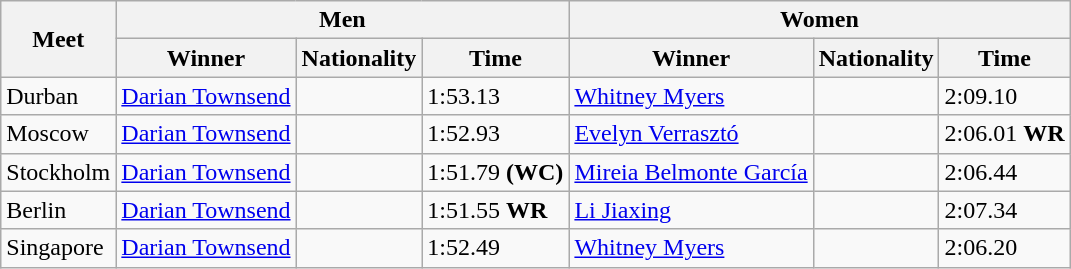<table class="wikitable">
<tr>
<th rowspan="2">Meet</th>
<th colspan="3">Men</th>
<th colspan="3">Women</th>
</tr>
<tr>
<th>Winner</th>
<th>Nationality</th>
<th>Time</th>
<th>Winner</th>
<th>Nationality</th>
<th>Time</th>
</tr>
<tr>
<td>Durban</td>
<td><a href='#'>Darian Townsend</a></td>
<td></td>
<td>1:53.13</td>
<td><a href='#'>Whitney Myers</a></td>
<td></td>
<td>2:09.10</td>
</tr>
<tr>
<td>Moscow</td>
<td><a href='#'>Darian Townsend</a></td>
<td></td>
<td>1:52.93</td>
<td><a href='#'>Evelyn Verrasztó</a></td>
<td></td>
<td>2:06.01 <strong>WR</strong></td>
</tr>
<tr>
<td>Stockholm</td>
<td><a href='#'>Darian Townsend</a></td>
<td></td>
<td>1:51.79 <strong>(WC)</strong></td>
<td><a href='#'>Mireia Belmonte García</a></td>
<td></td>
<td>2:06.44</td>
</tr>
<tr>
<td>Berlin</td>
<td><a href='#'>Darian Townsend</a></td>
<td></td>
<td>1:51.55 <strong>WR</strong></td>
<td><a href='#'>Li Jiaxing</a></td>
<td></td>
<td>2:07.34</td>
</tr>
<tr>
<td>Singapore</td>
<td><a href='#'>Darian Townsend</a></td>
<td></td>
<td>1:52.49</td>
<td><a href='#'>Whitney Myers</a></td>
<td></td>
<td>2:06.20</td>
</tr>
</table>
